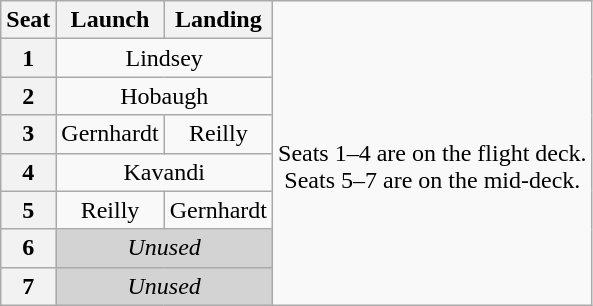<table class="wikitable" style="text-align:center">
<tr>
<th>Seat</th>
<th>Launch</th>
<th>Landing</th>
<td rowspan=8><br>Seats 1–4 are on the flight deck.<br>Seats 5–7 are on the mid-deck.</td>
</tr>
<tr>
<th>1</th>
<td colspan=2>Lindsey</td>
</tr>
<tr>
<th>2</th>
<td colspan=2>Hobaugh</td>
</tr>
<tr>
<th>3</th>
<td>Gernhardt</td>
<td>Reilly</td>
</tr>
<tr>
<th>4</th>
<td colspan=2>Kavandi</td>
</tr>
<tr>
<th>5</th>
<td>Reilly</td>
<td>Gernhardt</td>
</tr>
<tr>
<th>6</th>
<td colspan=2 style="background-color:lightgray"><em>Unused</em></td>
</tr>
<tr>
<th>7</th>
<td colspan=2 style="background-color:lightgray"><em>Unused</em></td>
</tr>
</table>
